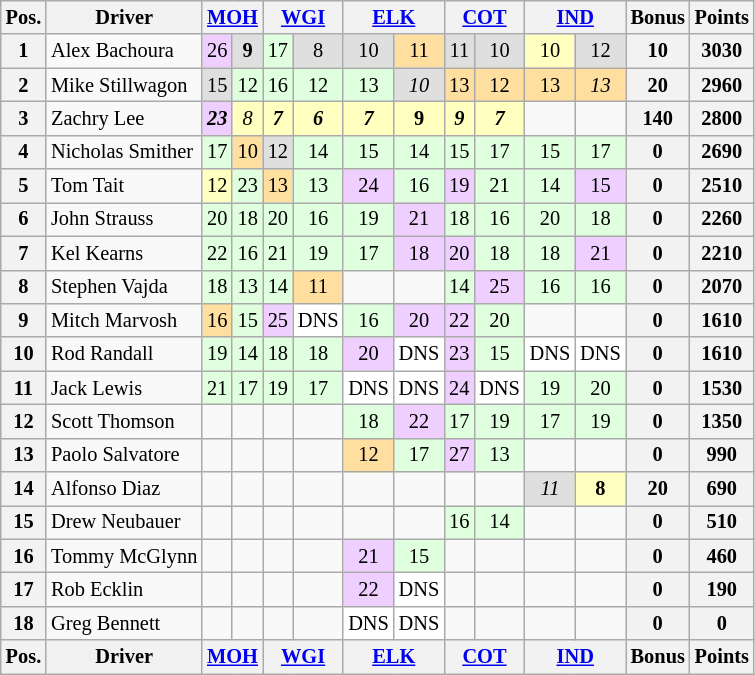<table class="wikitable" style="font-size:85%; text-align:center;">
<tr>
<th>Pos.</th>
<th>Driver</th>
<th colspan="2"><a href='#'>MOH</a></th>
<th colspan="2"><a href='#'>WGI</a></th>
<th colspan="2"><a href='#'>ELK</a></th>
<th colspan="2"><a href='#'>COT</a></th>
<th colspan="2"><a href='#'>IND</a></th>
<th>Bonus</th>
<th>Points</th>
</tr>
<tr>
<th>1</th>
<td align="left"> Alex Bachoura</td>
<td style="background:#efcfff;">26</td>
<td style="background:#dfdfdf;"><strong>9</strong></td>
<td style="background:#dfffdf;">17</td>
<td style="background:#dfdfdf;">8</td>
<td style="background:#dfdfdf;">10</td>
<td style="background:#ffdf9f;">11</td>
<td style="background:#dfdfdf;">11</td>
<td style="background:#dfdfdf;">10</td>
<td style="background:#ffffbf;">10</td>
<td style="background:#dfdfdf;">12</td>
<th>10</th>
<th>3030</th>
</tr>
<tr>
<th>2</th>
<td align="left"> Mike Stillwagon</td>
<td style="background:#dfdfdf;">15</td>
<td style="background:#dfffdf;">12</td>
<td style="background:#dfffdf;">16</td>
<td style="background:#dfffdf;">12</td>
<td style="background:#dfffdf;">13</td>
<td style="background:#dfdfdf;"><em>10</em></td>
<td style="background:#ffdf9f;">13</td>
<td style="background:#ffdf9f;">12</td>
<td style="background:#ffdf9f;">13</td>
<td style="background:#ffdf9f;"><em>13</em></td>
<th>20</th>
<th>2960</th>
</tr>
<tr>
<th>3</th>
<td align="left"> Zachry Lee</td>
<td style="background:#efcfff;"><strong><em>23</em></strong></td>
<td style="background:#ffffbf;"><em>8</em></td>
<td style="background:#ffffbf;"><strong><em>7</em></strong></td>
<td style="background:#ffffbf;"><strong><em>6</em></strong></td>
<td style="background:#ffffbf;"><strong><em>7</em></strong></td>
<td style="background:#ffffbf;"><strong>9</strong></td>
<td style="background:#ffffbf;"><strong><em>9</em></strong></td>
<td style="background:#ffffbf;"><strong><em>7</em></strong></td>
<td></td>
<td></td>
<th>140</th>
<th>2800</th>
</tr>
<tr>
<th>4</th>
<td align="left"> Nicholas Smither</td>
<td style="background:#dfffdf;">17</td>
<td style="background:#ffdf9f;">10</td>
<td style="background:#dfdfdf;">12</td>
<td style="background:#dfffdf;">14</td>
<td style="background:#dfffdf;">15</td>
<td style="background:#dfffdf;">14</td>
<td style="background:#dfffdf;">15</td>
<td style="background:#dfffdf;">17</td>
<td style="background:#dfffdf;">15</td>
<td style="background:#dfffdf;">17</td>
<th>0</th>
<th>2690</th>
</tr>
<tr>
<th>5</th>
<td align="left"> Tom Tait</td>
<td style="background:#ffffbf;">12</td>
<td style="background:#dfffdf;">23</td>
<td style="background:#ffdf9f;">13</td>
<td style="background:#dfffdf;">13</td>
<td style="background:#efcfff;">24</td>
<td style="background:#dfffdf;">16</td>
<td style="background:#efcfff;">19</td>
<td style="background:#dfffdf;">21</td>
<td style="background:#dfffdf;">14</td>
<td style="background:#efcfff;">15</td>
<th>0</th>
<th>2510</th>
</tr>
<tr>
<th>6</th>
<td align="left"> John Strauss</td>
<td style="background:#dfffdf;">20</td>
<td style="background:#dfffdf;">18</td>
<td style="background:#dfffdf;">20</td>
<td style="background:#dfffdf;">16</td>
<td style="background:#dfffdf;">19</td>
<td style="background:#efcfff;">21</td>
<td style="background:#dfffdf;">18</td>
<td style="background:#dfffdf;">16</td>
<td style="background:#dfffdf;">20</td>
<td style="background:#dfffdf;">18</td>
<th>0</th>
<th>2260</th>
</tr>
<tr>
<th>7</th>
<td align="left"> Kel Kearns</td>
<td style="background:#dfffdf;">22</td>
<td style="background:#dfffdf;">16</td>
<td style="background:#dfffdf;">21</td>
<td style="background:#dfffdf;">19</td>
<td style="background:#dfffdf;">17</td>
<td style="background:#efcfff;">18</td>
<td style="background:#efcfff;">20</td>
<td style="background:#dfffdf;">18</td>
<td style="background:#dfffdf;">18</td>
<td style="background:#efcfff;">21</td>
<th>0</th>
<th>2210</th>
</tr>
<tr>
<th>8</th>
<td align="left"> Stephen Vajda</td>
<td style="background:#dfffdf;">18</td>
<td style="background:#dfffdf;">13</td>
<td style="background:#dfffdf;">14</td>
<td style="background:#ffdf9f;">11</td>
<td></td>
<td></td>
<td style="background:#dfffdf;">14</td>
<td style="background:#efcfff;">25</td>
<td style="background:#dfffdf;">16</td>
<td style="background:#dfffdf;">16</td>
<th>0</th>
<th>2070</th>
</tr>
<tr>
<th>9</th>
<td align="left"> Mitch Marvosh</td>
<td style="background:#ffdf9f;">16</td>
<td style="background:#dfffdf;">15</td>
<td style="background:#efcfff;">25</td>
<td style="background:#ffffff;">DNS</td>
<td style="background:#dfffdf;">16</td>
<td style="background:#efcfff;">20</td>
<td style="background:#efcfff;">22</td>
<td style="background:#dfffdf;">20</td>
<td></td>
<td></td>
<th>0</th>
<th>1610</th>
</tr>
<tr>
<th>10</th>
<td align="left"> Rod Randall</td>
<td style="background:#dfffdf;">19</td>
<td style="background:#dfffdf;">14</td>
<td style="background:#dfffdf;">18</td>
<td style="background:#dfffdf;">18</td>
<td style="background:#efcfff;">20</td>
<td style="background:#ffffff;">DNS</td>
<td style="background:#efcfff;">23</td>
<td style="background:#dfffdf;">15</td>
<td style="background:#ffffff;">DNS</td>
<td style="background:#ffffff;">DNS</td>
<th>0</th>
<th>1610</th>
</tr>
<tr>
<th>11</th>
<td align="left"> Jack Lewis</td>
<td style="background:#dfffdf;">21</td>
<td style="background:#dfffdf;">17</td>
<td style="background:#dfffdf;">19</td>
<td style="background:#dfffdf;">17</td>
<td style="background:#ffffff;">DNS</td>
<td style="background:#ffffff;">DNS</td>
<td style="background:#efcfff;">24</td>
<td style="background:#ffffff;">DNS</td>
<td style="background:#dfffdf;">19</td>
<td style="background:#dfffdf;">20</td>
<th>0</th>
<th>1530</th>
</tr>
<tr>
<th>12</th>
<td align="left"> Scott Thomson</td>
<td></td>
<td></td>
<td></td>
<td></td>
<td style="background:#dfffdf;">18</td>
<td style="background:#efcfff;">22</td>
<td style="background:#dfffdf;">17</td>
<td style="background:#dfffdf;">19</td>
<td style="background:#dfffdf;">17</td>
<td style="background:#dfffdf;">19</td>
<th>0</th>
<th>1350</th>
</tr>
<tr>
<th>13</th>
<td align="left"> Paolo Salvatore</td>
<td></td>
<td></td>
<td></td>
<td></td>
<td style="background:#ffdf9f;">12</td>
<td style="background:#dfffdf;">17</td>
<td style="background:#efcfff;">27</td>
<td style="background:#dfffdf;">13</td>
<td></td>
<td></td>
<th>0</th>
<th>990</th>
</tr>
<tr>
<th>14</th>
<td align="left"> Alfonso Diaz</td>
<td></td>
<td></td>
<td></td>
<td></td>
<td></td>
<td></td>
<td></td>
<td></td>
<td style="background:#dfdfdf;"><em>11</em></td>
<td style="background:#ffffbf;"><strong>8</strong></td>
<th>20</th>
<th>690</th>
</tr>
<tr>
<th>15</th>
<td align="left"> Drew Neubauer</td>
<td></td>
<td></td>
<td></td>
<td></td>
<td></td>
<td></td>
<td style="background:#dfffdf;">16</td>
<td style="background:#dfffdf;">14</td>
<td></td>
<td></td>
<th>0</th>
<th>510</th>
</tr>
<tr>
<th>16</th>
<td align="left"> Tommy McGlynn</td>
<td></td>
<td></td>
<td></td>
<td></td>
<td style="background:#efcfff;">21</td>
<td style="background:#dfffdf;">15</td>
<td></td>
<td></td>
<td></td>
<td></td>
<th>0</th>
<th>460</th>
</tr>
<tr>
<th>17</th>
<td align="left"> Rob Ecklin</td>
<td></td>
<td></td>
<td></td>
<td></td>
<td style="background:#efcfff;">22</td>
<td style="background:#ffffff;">DNS</td>
<td></td>
<td></td>
<td></td>
<td></td>
<th>0</th>
<th>190</th>
</tr>
<tr>
<th>18</th>
<td align="left"> Greg Bennett</td>
<td></td>
<td></td>
<td></td>
<td></td>
<td style="background:#ffffff;">DNS</td>
<td style="background:#ffffff;">DNS</td>
<td></td>
<td></td>
<td></td>
<td></td>
<th>0</th>
<th>0</th>
</tr>
<tr>
<th>Pos.</th>
<th>Driver</th>
<th colspan="2"><a href='#'>MOH</a></th>
<th colspan="2"><a href='#'>WGI</a></th>
<th colspan="2"><a href='#'>ELK</a></th>
<th colspan="2"><a href='#'>COT</a></th>
<th colspan="2"><a href='#'>IND</a></th>
<th>Bonus</th>
<th>Points</th>
</tr>
</table>
